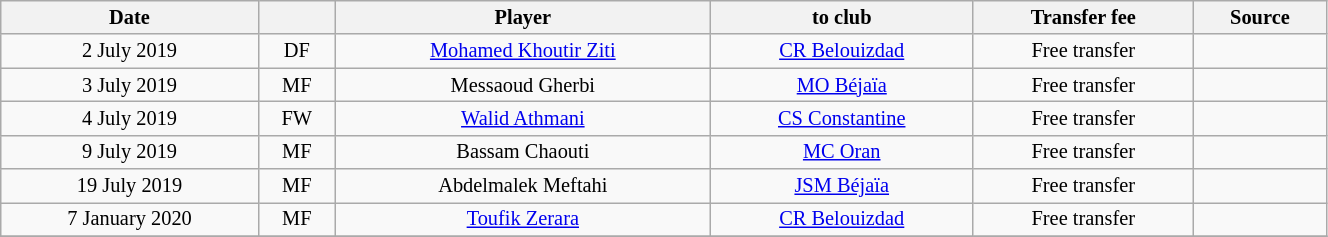<table class="wikitable sortable" style="width:70%; text-align:center; font-size:85%; text-align:centre;">
<tr>
<th>Date</th>
<th></th>
<th>Player</th>
<th>to club</th>
<th>Transfer fee</th>
<th>Source</th>
</tr>
<tr>
<td>2 July 2019</td>
<td>DF</td>
<td> <a href='#'>Mohamed Khoutir Ziti</a></td>
<td><a href='#'>CR Belouizdad</a></td>
<td>Free transfer</td>
<td></td>
</tr>
<tr>
<td>3 July 2019</td>
<td>MF</td>
<td> Messaoud Gherbi</td>
<td><a href='#'>MO Béjaïa</a></td>
<td>Free transfer</td>
<td></td>
</tr>
<tr>
<td>4 July 2019</td>
<td>FW</td>
<td> <a href='#'>Walid Athmani</a></td>
<td><a href='#'>CS Constantine</a></td>
<td>Free transfer</td>
<td></td>
</tr>
<tr>
<td>9 July 2019</td>
<td>MF</td>
<td> Bassam Chaouti</td>
<td><a href='#'>MC Oran</a></td>
<td>Free transfer</td>
<td></td>
</tr>
<tr>
<td>19 July 2019</td>
<td>MF</td>
<td> Abdelmalek Meftahi</td>
<td><a href='#'>JSM Béjaïa</a></td>
<td>Free transfer</td>
<td></td>
</tr>
<tr>
<td>7 January 2020</td>
<td>MF</td>
<td> <a href='#'>Toufik Zerara</a></td>
<td><a href='#'>CR Belouizdad</a></td>
<td>Free transfer</td>
<td></td>
</tr>
<tr>
</tr>
</table>
